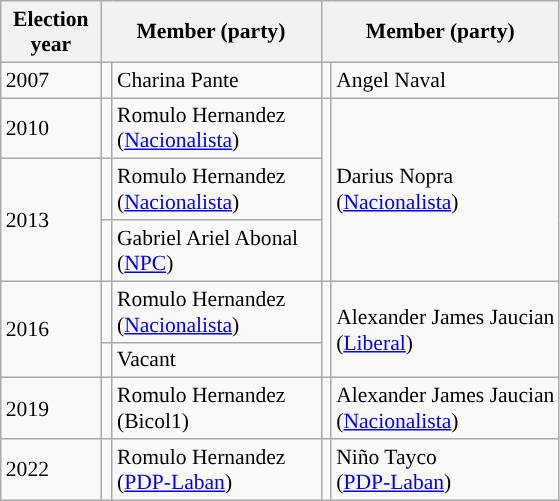<table class=wikitable style="font-size:90%">
<tr>
<th width=60px>Election<br>year</th>
<th colspan=2 width=140px>Member (party)</th>
<th colspan=2 width=140px>Member (party)</th>
</tr>
<tr>
<td>2007</td>
<td></td>
<td>Charina Pante</td>
<td></td>
<td>Angel Naval</td>
</tr>
<tr>
<td>2010</td>
<td></td>
<td>Romulo Hernandez<br>(<a href='#'>Nacionalista</a>)</td>
<td rowspan=3></td>
<td rowspan=3>Darius Nopra<br>(<a href='#'>Nacionalista</a>)</td>
</tr>
<tr>
<td rowspan=2>2013</td>
<td></td>
<td>Romulo Hernandez<br>(<a href='#'>Nacionalista</a>)</td>
</tr>
<tr>
<td></td>
<td>Gabriel Ariel Abonal<br>(<a href='#'>NPC</a>)</td>
</tr>
<tr>
<td rowspan=2>2016</td>
<td></td>
<td>Romulo Hernandez<br>(<a href='#'>Nacionalista</a>)</td>
<td rowspan=2></td>
<td rowspan="2">Alexander James Jaucian<br>(<a href='#'>Liberal</a>)</td>
</tr>
<tr>
<td></td>
<td>Vacant</td>
</tr>
<tr>
<td>2019</td>
<td></td>
<td>Romulo Hernandez<br>(Bicol1)</td>
<td></td>
<td>Alexander James Jaucian<br>(<a href='#'>Nacionalista</a>)</td>
</tr>
<tr>
<td>2022</td>
<td></td>
<td>Romulo Hernandez<br>(<a href='#'>PDP-Laban</a>)</td>
<td></td>
<td>Niño Tayco<br>(<a href='#'>PDP-Laban</a>)</td>
</tr>
</table>
